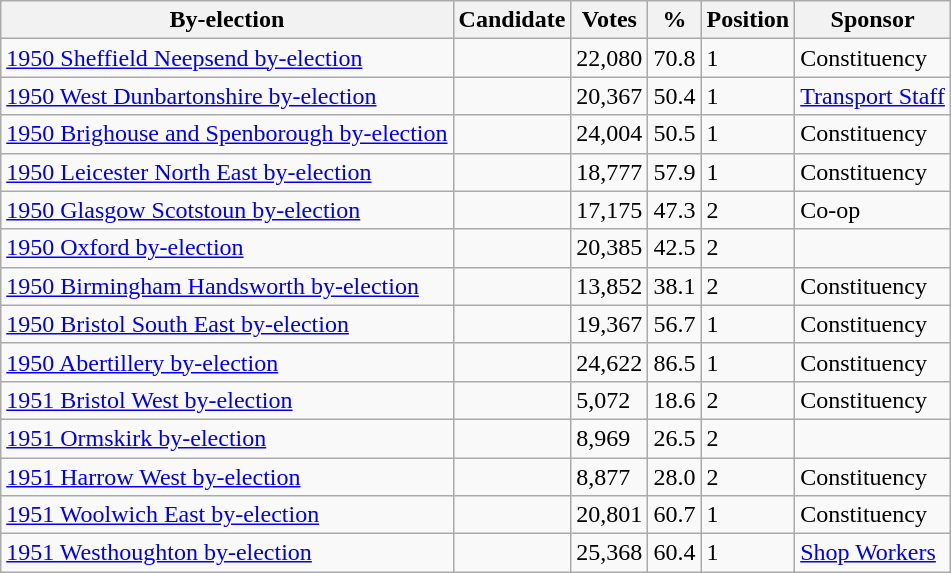<table class="wikitable sortable">
<tr>
<th>By-election</th>
<th>Candidate</th>
<th>Votes</th>
<th>%</th>
<th>Position</th>
<th>Sponsor</th>
</tr>
<tr>
<td><a href='#'>1950 Sheffield Neepsend by-election</a></td>
<td></td>
<td>22,080</td>
<td>70.8</td>
<td>1</td>
<td>Constituency</td>
</tr>
<tr>
<td><a href='#'>1950 West Dunbartonshire by-election</a></td>
<td></td>
<td>20,367</td>
<td>50.4</td>
<td>1</td>
<td><a href='#'>Transport Staff</a></td>
</tr>
<tr>
<td><a href='#'>1950 Brighouse and Spenborough by-election</a></td>
<td></td>
<td>24,004</td>
<td>50.5</td>
<td>1</td>
<td>Constituency</td>
</tr>
<tr>
<td><a href='#'>1950 Leicester North East by-election</a></td>
<td></td>
<td>18,777</td>
<td>57.9</td>
<td>1</td>
<td>Constituency</td>
</tr>
<tr>
<td><a href='#'>1950 Glasgow Scotstoun by-election</a></td>
<td></td>
<td>17,175</td>
<td>47.3</td>
<td>2</td>
<td>Co-op</td>
</tr>
<tr>
<td><a href='#'>1950 Oxford by-election</a></td>
<td></td>
<td>20,385</td>
<td>42.5</td>
<td>2</td>
<td></td>
</tr>
<tr>
<td><a href='#'>1950 Birmingham Handsworth by-election</a></td>
<td></td>
<td>13,852</td>
<td>38.1</td>
<td>2</td>
<td>Constituency</td>
</tr>
<tr>
<td><a href='#'>1950 Bristol South East by-election</a></td>
<td></td>
<td>19,367</td>
<td>56.7</td>
<td>1</td>
<td>Constituency</td>
</tr>
<tr>
<td><a href='#'>1950 Abertillery by-election</a></td>
<td></td>
<td>24,622</td>
<td>86.5</td>
<td>1</td>
<td>Constituency</td>
</tr>
<tr>
<td><a href='#'>1951 Bristol West by-election</a></td>
<td></td>
<td>5,072</td>
<td>18.6</td>
<td>2</td>
<td>Constituency</td>
</tr>
<tr>
<td><a href='#'>1951 Ormskirk by-election</a></td>
<td></td>
<td>8,969</td>
<td>26.5</td>
<td>2</td>
<td></td>
</tr>
<tr>
<td><a href='#'>1951 Harrow West by-election</a></td>
<td></td>
<td>8,877</td>
<td>28.0</td>
<td>2</td>
<td>Constituency</td>
</tr>
<tr>
<td><a href='#'>1951 Woolwich East by-election</a></td>
<td></td>
<td>20,801</td>
<td>60.7</td>
<td>1</td>
<td>Constituency</td>
</tr>
<tr>
<td><a href='#'>1951 Westhoughton by-election</a></td>
<td></td>
<td>25,368</td>
<td>60.4</td>
<td>1</td>
<td><a href='#'>Shop Workers</a></td>
</tr>
</table>
